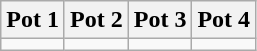<table class="wikitable">
<tr>
<th style="width:25%">Pot 1</th>
<th style="width:25%">Pot 2</th>
<th style="width:25%">Pot 3</th>
<th style="width:25%">Pot 4</th>
</tr>
<tr>
<td valign=top></td>
<td valign=top></td>
<td valign=top></td>
<td valign=top></td>
</tr>
</table>
